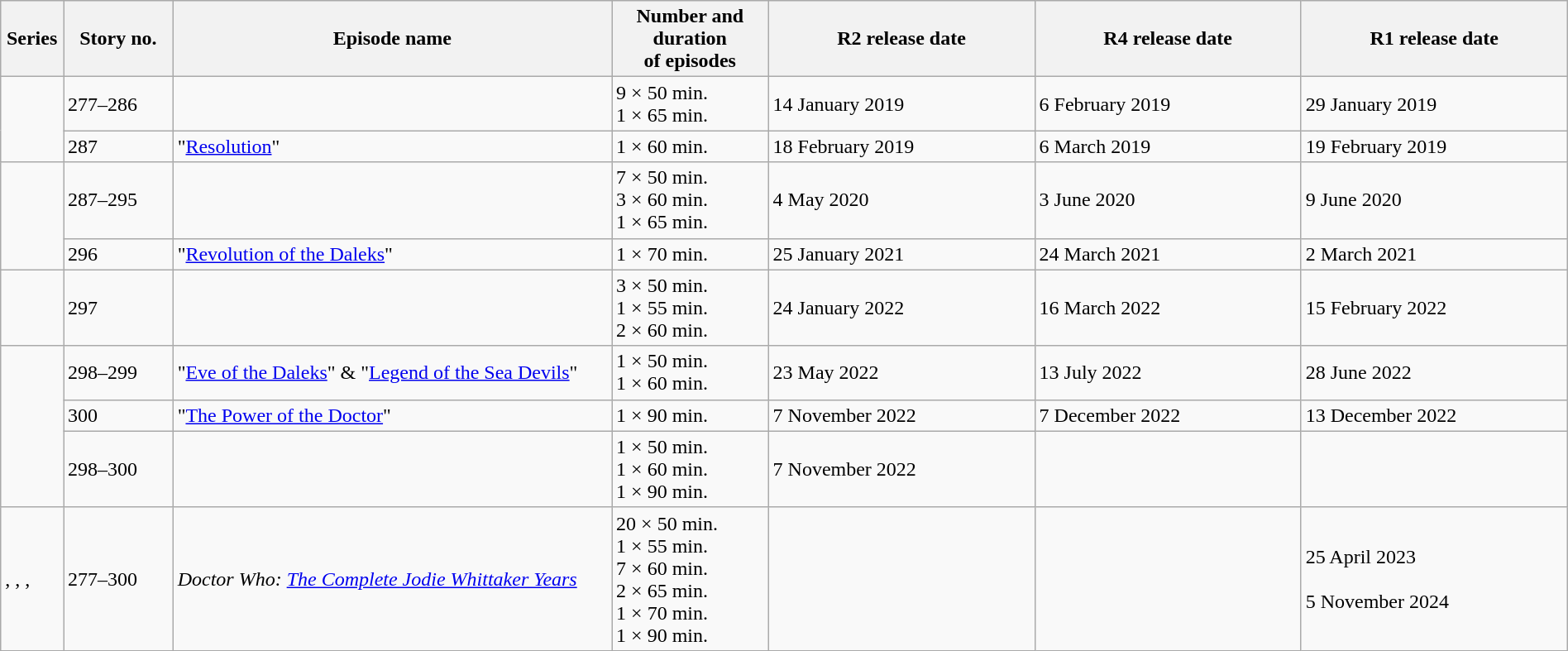<table class="wikitable sortable" style="width:100%;">
<tr>
<th style="width:4%;">Series</th>
<th style="width:7%;">Story no.</th>
<th style="width:28%;">Episode name</th>
<th style="width:10%;">Number and duration<br>of episodes</th>
<th style="width:17%;">R2 release date</th>
<th style="width:17%;">R4 release date</th>
<th style="width:17%;">R1 release date</th>
</tr>
<tr>
<td rowspan="2"></td>
<td>277–286</td>
<td> </td>
<td data-sort-value="515">9 × 50 min.<br>1 × 65 min.</td>
<td data-sort-value="2019-01-14">14 January 2019<br>  </td>
<td data-sort-value="2019-02-06">6 February 2019<br>  </td>
<td data-sort-value="2019-01-29">29 January 2019<br>  </td>
</tr>
<tr>
<td>287</td>
<td> "<a href='#'>Resolution</a>"</td>
<td data-sort-value="60">1 × 60 min.</td>
<td data-sort-value="2019-02-18">18 February 2019<br>  </td>
<td data-sort-value="2019-03-06">6 March 2019<br>  </td>
<td data-sort-value="2019-02-19">19 February 2019<br>  </td>
</tr>
<tr>
<td rowspan="2"></td>
<td>287–295</td>
<td>  <br> </td>
<td data-sort-value="595">7 × 50 min.<br>3 × 60 min.<br>1 × 65 min.</td>
<td data-sort-value="2020-05-04">4 May 2020<br>  </td>
<td data-sort-value="2020-06-03">3 June 2020<br>  </td>
<td data-sort-value="2020-06-09">9 June 2020<br>  </td>
</tr>
<tr>
<td>296</td>
<td> "<a href='#'>Revolution of the Daleks</a>"</td>
<td data-sort-value="70">1 × 70 min.</td>
<td data-sort-value="2021-01-25">25 January 2021<br>  </td>
<td data-sort-value="2021-03-24">24 March 2021<br>  </td>
<td data-sort-value="2021-03-02">2 March 2021<br>  </td>
</tr>
<tr>
<td></td>
<td>297</td>
<td> </td>
<td data-sort-value="325">3 × 50 min.<br>1 × 55 min.<br>2 × 60 min.</td>
<td data-sort-value="2022-01-24">24 January 2022<br>  </td>
<td data-sort-value="2022-03-16">16 March 2022<br>  </td>
<td data-sort-value="2022-02-15">15 February 2022<br>  </td>
</tr>
<tr>
<td rowspan="3"></td>
<td>298–299</td>
<td> "<a href='#'>Eve of the Daleks</a>" & "<a href='#'>Legend of the Sea Devils</a>"</td>
<td data-sort-value="110">1 × 50 min.<br>1 × 60 min.</td>
<td data-sort-value="2022-05-23">23 May 2022<br>  </td>
<td data-sort-value="2022-07-13">13 July 2022<br>  </td>
<td data-sort-value="2022-06-28">28 June 2022<br>  </td>
</tr>
<tr>
<td>300</td>
<td> "<a href='#'>The Power of the Doctor</a>"</td>
<td data-sort-value="90">1 × 90 min.</td>
<td data-sort-value="2022-11-07">7 November 2022<br>  </td>
<td data-sort-value="2022-12-07">7 December 2022<br>  </td>
<td data-sort-value="2022-12-13">13 December 2022<br>  </td>
</tr>
<tr>
<td>298–300</td>
<td> </td>
<td data-sort-value="200">1 × 50 min.<br>1 × 60 min.<br>1 × 90 min.</td>
<td data-sort-value="2022-11-07">7 November 2022<br>  </td>
<td></td>
<td></td>
</tr>
<tr>
<td>, , , </td>
<td>277–300</td>
<td><em>Doctor Who: <a href='#'>The Complete Jodie Whittaker Years</a></em>  <br> </td>
<td data-sort-value="1705">20 × 50 min.<br>1 × 55 min.<br>7 × 60 min.<br>2 × 65 min.<br>1 × 70 min.<br>1 × 90 min.</td>
<td></td>
<td></td>
<td data-sort-value="2023-04-25">25 April 2023<br>  <br>5 November 2024<br>  </td>
</tr>
</table>
